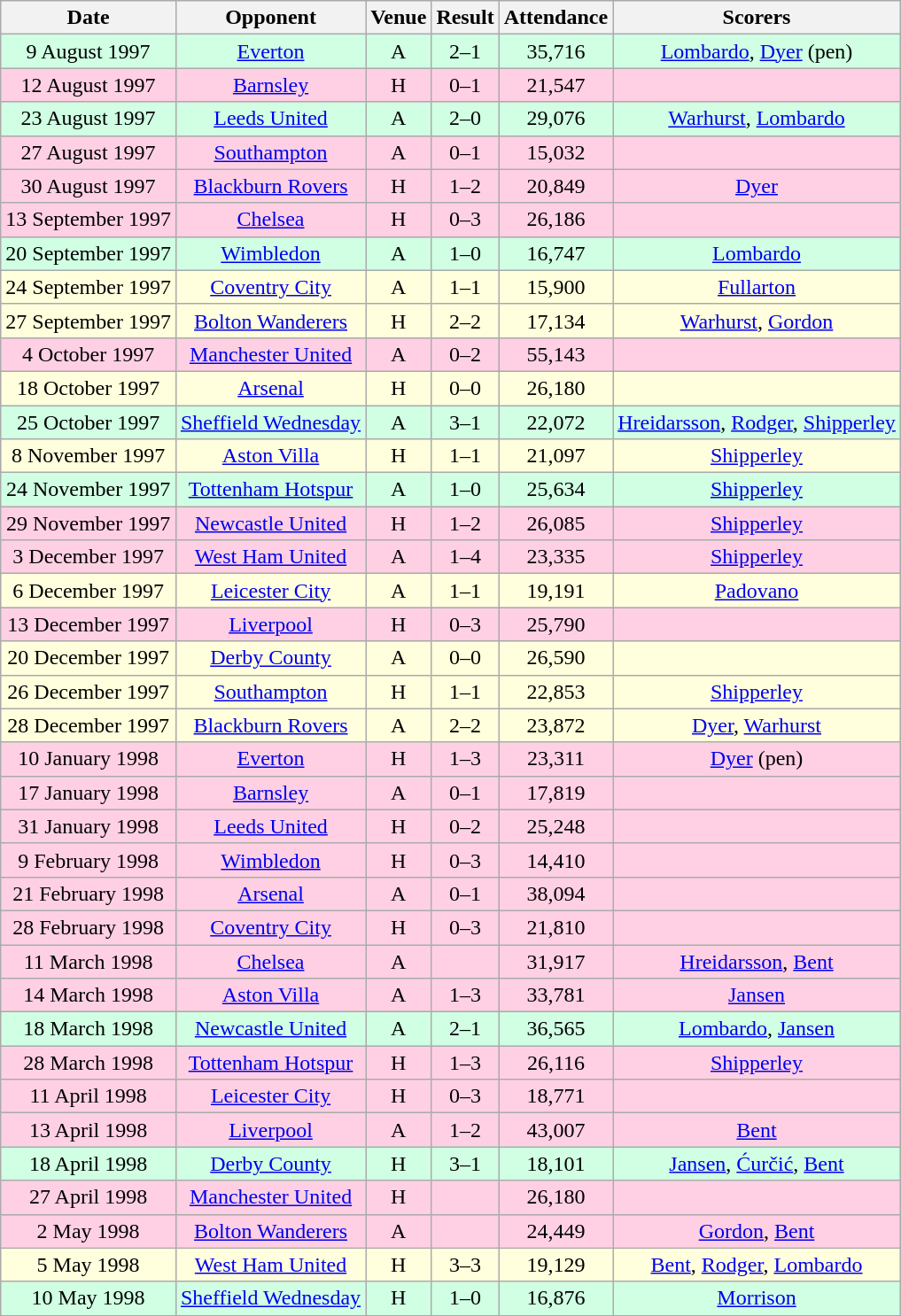<table class="wikitable sortable" style="font-size:100%; text-align:center">
<tr>
<th>Date</th>
<th>Opponent</th>
<th>Venue</th>
<th>Result</th>
<th>Attendance</th>
<th>Scorers</th>
</tr>
<tr style="background-color: #d0ffe3;">
<td>9 August 1997</td>
<td><a href='#'>Everton</a></td>
<td>A</td>
<td>2–1</td>
<td>35,716</td>
<td><a href='#'>Lombardo</a>, <a href='#'>Dyer</a> (pen)</td>
</tr>
<tr style="background-color: #ffd0e3;">
<td>12 August 1997</td>
<td><a href='#'>Barnsley</a></td>
<td>H</td>
<td>0–1</td>
<td>21,547</td>
<td></td>
</tr>
<tr style="background-color: #d0ffe3;">
<td>23 August 1997</td>
<td><a href='#'>Leeds United</a></td>
<td>A</td>
<td>2–0</td>
<td>29,076</td>
<td><a href='#'>Warhurst</a>, <a href='#'>Lombardo</a></td>
</tr>
<tr style="background-color: #ffd0e3;">
<td>27 August 1997</td>
<td><a href='#'>Southampton</a></td>
<td>A</td>
<td>0–1</td>
<td>15,032</td>
<td></td>
</tr>
<tr style="background-color: #ffd0e3;">
<td>30 August 1997</td>
<td><a href='#'>Blackburn Rovers</a></td>
<td>H</td>
<td>1–2</td>
<td>20,849</td>
<td><a href='#'>Dyer</a></td>
</tr>
<tr style="background-color: #ffd0e3;">
<td>13 September 1997</td>
<td><a href='#'>Chelsea</a></td>
<td>H</td>
<td>0–3</td>
<td>26,186</td>
<td></td>
</tr>
<tr style="background-color: #d0ffe3;">
<td>20 September 1997</td>
<td><a href='#'>Wimbledon</a></td>
<td>A</td>
<td>1–0</td>
<td>16,747</td>
<td><a href='#'>Lombardo</a></td>
</tr>
<tr style="background-color: #ffffdd;">
<td>24 September 1997</td>
<td><a href='#'>Coventry City</a></td>
<td>A</td>
<td>1–1</td>
<td>15,900</td>
<td><a href='#'>Fullarton</a></td>
</tr>
<tr style="background-color: #ffffdd;">
<td>27 September 1997</td>
<td><a href='#'>Bolton Wanderers</a></td>
<td>H</td>
<td>2–2</td>
<td>17,134</td>
<td><a href='#'>Warhurst</a>, <a href='#'>Gordon</a></td>
</tr>
<tr style="background-color: #ffd0e3;">
<td>4 October 1997</td>
<td><a href='#'>Manchester United</a></td>
<td>A</td>
<td>0–2</td>
<td>55,143</td>
<td></td>
</tr>
<tr style="background-color: #ffffdd;">
<td>18 October 1997</td>
<td><a href='#'>Arsenal</a></td>
<td>H</td>
<td>0–0</td>
<td>26,180</td>
<td></td>
</tr>
<tr style="background-color: #d0ffe3;">
<td>25 October 1997</td>
<td><a href='#'>Sheffield Wednesday</a></td>
<td>A</td>
<td>3–1</td>
<td>22,072</td>
<td><a href='#'>Hreidarsson</a>, <a href='#'>Rodger</a>, <a href='#'>Shipperley</a></td>
</tr>
<tr style="background-color: #ffffdd;">
<td>8 November 1997</td>
<td><a href='#'>Aston Villa</a></td>
<td>H</td>
<td>1–1</td>
<td>21,097</td>
<td><a href='#'>Shipperley</a></td>
</tr>
<tr style="background-color: #d0ffe3;">
<td>24 November 1997</td>
<td><a href='#'>Tottenham Hotspur</a></td>
<td>A</td>
<td>1–0</td>
<td>25,634</td>
<td><a href='#'>Shipperley</a></td>
</tr>
<tr style="background-color: #ffd0e3;">
<td>29 November 1997</td>
<td><a href='#'>Newcastle United</a></td>
<td>H</td>
<td>1–2</td>
<td>26,085</td>
<td><a href='#'>Shipperley</a></td>
</tr>
<tr style="background-color: #ffd0e3;">
<td>3 December 1997</td>
<td><a href='#'>West Ham United</a></td>
<td>A</td>
<td>1–4</td>
<td>23,335</td>
<td><a href='#'>Shipperley</a></td>
</tr>
<tr style="background-color: #ffffdd;">
<td>6 December 1997</td>
<td><a href='#'>Leicester City</a></td>
<td>A</td>
<td>1–1</td>
<td>19,191</td>
<td><a href='#'>Padovano</a></td>
</tr>
<tr style="background-color: #ffd0e3;">
<td>13 December 1997</td>
<td><a href='#'>Liverpool</a></td>
<td>H</td>
<td>0–3</td>
<td>25,790</td>
<td></td>
</tr>
<tr style="background-color: #ffffdd;">
<td>20 December 1997</td>
<td><a href='#'>Derby County</a></td>
<td>A</td>
<td>0–0</td>
<td>26,590</td>
<td></td>
</tr>
<tr style="background-color: #ffffdd;">
<td>26 December 1997</td>
<td><a href='#'>Southampton</a></td>
<td>H</td>
<td>1–1</td>
<td>22,853</td>
<td><a href='#'>Shipperley</a></td>
</tr>
<tr style="background-color: #ffffdd;">
<td>28 December 1997</td>
<td><a href='#'>Blackburn Rovers</a></td>
<td>A</td>
<td>2–2</td>
<td>23,872</td>
<td><a href='#'>Dyer</a>, <a href='#'>Warhurst</a></td>
</tr>
<tr style="background-color: #ffd0e3;">
<td>10 January 1998</td>
<td><a href='#'>Everton</a></td>
<td>H</td>
<td>1–3</td>
<td>23,311</td>
<td><a href='#'>Dyer</a> (pen)</td>
</tr>
<tr style="background-color: #ffd0e3;">
<td>17 January 1998</td>
<td><a href='#'>Barnsley</a></td>
<td>A</td>
<td>0–1</td>
<td>17,819</td>
<td></td>
</tr>
<tr style="background-color: #ffd0e3;">
<td>31 January 1998</td>
<td><a href='#'>Leeds United</a></td>
<td>H</td>
<td>0–2</td>
<td>25,248</td>
<td></td>
</tr>
<tr style="background-color: #ffd0e3;">
<td>9 February 1998</td>
<td><a href='#'>Wimbledon</a></td>
<td>H</td>
<td>0–3</td>
<td>14,410</td>
<td></td>
</tr>
<tr style="background-color: #ffd0e3;">
<td>21 February 1998</td>
<td><a href='#'>Arsenal</a></td>
<td>A</td>
<td>0–1</td>
<td>38,094</td>
<td></td>
</tr>
<tr style="background-color: #ffd0e3;">
<td>28 February 1998</td>
<td><a href='#'>Coventry City</a></td>
<td>H</td>
<td>0–3</td>
<td>21,810</td>
<td></td>
</tr>
<tr style="background-color: #ffd0e3;">
<td>11 March 1998</td>
<td><a href='#'>Chelsea</a></td>
<td>A</td>
<td></td>
<td>31,917</td>
<td><a href='#'>Hreidarsson</a>, <a href='#'>Bent</a></td>
</tr>
<tr style="background-color: #ffd0e3;">
<td>14 March 1998</td>
<td><a href='#'>Aston Villa</a></td>
<td>A</td>
<td>1–3</td>
<td>33,781</td>
<td><a href='#'>Jansen</a></td>
</tr>
<tr style="background-color: #d0ffe3;">
<td>18 March 1998</td>
<td><a href='#'>Newcastle United</a></td>
<td>A</td>
<td>2–1</td>
<td>36,565</td>
<td><a href='#'>Lombardo</a>, <a href='#'>Jansen</a></td>
</tr>
<tr style="background-color: #ffd0e3;">
<td>28 March 1998</td>
<td><a href='#'>Tottenham Hotspur</a></td>
<td>H</td>
<td>1–3</td>
<td>26,116</td>
<td><a href='#'>Shipperley</a></td>
</tr>
<tr style="background-color: #ffd0e3;">
<td>11 April 1998</td>
<td><a href='#'>Leicester City</a></td>
<td>H</td>
<td>0–3</td>
<td>18,771</td>
<td></td>
</tr>
<tr style="background-color: #ffd0e3;">
<td>13 April 1998</td>
<td><a href='#'>Liverpool</a></td>
<td>A</td>
<td>1–2</td>
<td>43,007</td>
<td><a href='#'>Bent</a></td>
</tr>
<tr style="background-color: #d0ffe3;">
<td>18 April 1998</td>
<td><a href='#'>Derby County</a></td>
<td>H</td>
<td>3–1</td>
<td>18,101</td>
<td><a href='#'>Jansen</a>, <a href='#'>Ćurčić</a>, <a href='#'>Bent</a></td>
</tr>
<tr style="background-color: #ffd0e3;">
<td>27 April 1998</td>
<td><a href='#'>Manchester United</a></td>
<td>H</td>
<td></td>
<td>26,180</td>
<td></td>
</tr>
<tr style="background-color: #ffd0e3;">
<td>2 May 1998</td>
<td><a href='#'>Bolton Wanderers</a></td>
<td>A</td>
<td></td>
<td>24,449</td>
<td><a href='#'>Gordon</a>, <a href='#'>Bent</a></td>
</tr>
<tr style="background-color: #ffffdd;">
<td>5 May 1998</td>
<td><a href='#'>West Ham United</a></td>
<td>H</td>
<td>3–3</td>
<td>19,129</td>
<td><a href='#'>Bent</a>, <a href='#'>Rodger</a>, <a href='#'>Lombardo</a></td>
</tr>
<tr style="background-color: #d0ffe3;">
<td>10 May 1998</td>
<td><a href='#'>Sheffield Wednesday</a></td>
<td>H</td>
<td>1–0</td>
<td>16,876</td>
<td><a href='#'>Morrison</a></td>
</tr>
</table>
